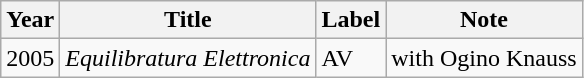<table class="wikitable">
<tr>
<th>Year</th>
<th>Title</th>
<th>Label</th>
<th>Note</th>
</tr>
<tr>
<td>2005</td>
<td><em>Equilibratura Elettronica</em></td>
<td>AV</td>
<td>with Ogino Knauss</td>
</tr>
</table>
